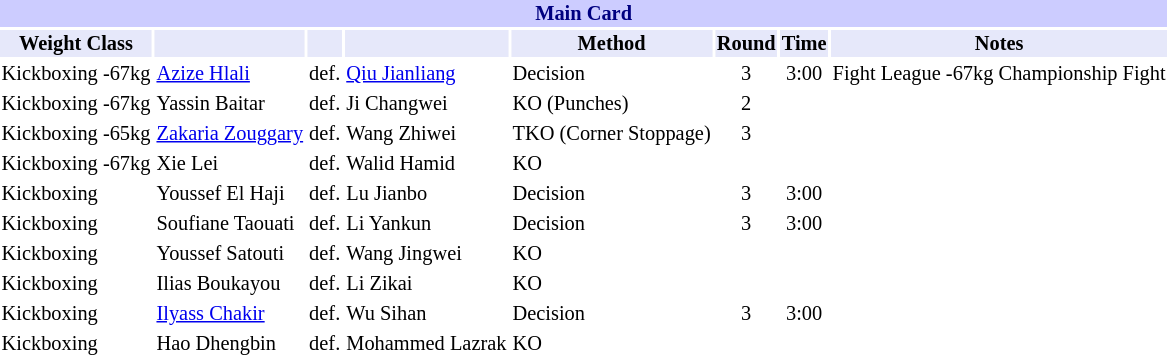<table class="toccolours" style="font-size: 85%;">
<tr>
<th colspan="8" style="background-color: #ccf; color: #000080; text-align: center;"><strong>Main Card</strong></th>
</tr>
<tr>
<th colspan="1" style="background-color: #E6E8FA; color: #000000; text-align: center;">Weight Class</th>
<th colspan="1" style="background-color: #E6E8FA; color: #000000; text-align: center;"></th>
<th colspan="1" style="background-color: #E6E8FA; color: #000000; text-align: center;"></th>
<th colspan="1" style="background-color: #E6E8FA; color: #000000; text-align: center;"></th>
<th colspan="1" style="background-color: #E6E8FA; color: #000000; text-align: center;">Method</th>
<th colspan="1" style="background-color: #E6E8FA; color: #000000; text-align: center;">Round</th>
<th colspan="1" style="background-color: #E6E8FA; color: #000000; text-align: center;">Time</th>
<th colspan="1" style="background-color: #E6E8FA; color: #000000; text-align: center;">Notes</th>
</tr>
<tr>
<td>Kickboxing -67kg</td>
<td> <a href='#'>Azize Hlali</a></td>
<td align=center>def.</td>
<td> <a href='#'>Qiu Jianliang</a></td>
<td>Decision</td>
<td align=center>3</td>
<td align=center>3:00</td>
<td>Fight League -67kg Championship Fight</td>
</tr>
<tr>
<td>Kickboxing -67kg</td>
<td> Yassin Baitar</td>
<td align=center>def.</td>
<td> Ji Changwei</td>
<td>KO (Punches)</td>
<td align=center>2</td>
<td align=center></td>
<td></td>
</tr>
<tr>
<td>Kickboxing -65kg</td>
<td> <a href='#'>Zakaria Zouggary</a></td>
<td align=center>def.</td>
<td> Wang Zhiwei</td>
<td>TKO (Corner Stoppage)</td>
<td align=center>3</td>
<td align=center></td>
<td></td>
</tr>
<tr>
<td>Kickboxing -67kg</td>
<td> Xie Lei</td>
<td align=center>def.</td>
<td> Walid Hamid</td>
<td>KO</td>
<td align=center></td>
<td align=center></td>
<td></td>
</tr>
<tr>
<td>Kickboxing</td>
<td> Youssef El Haji</td>
<td align=center>def.</td>
<td> Lu Jianbo</td>
<td>Decision</td>
<td align=center>3</td>
<td align=center>3:00</td>
<td></td>
</tr>
<tr>
<td>Kickboxing</td>
<td> Soufiane Taouati</td>
<td align=center>def.</td>
<td> Li Yankun</td>
<td>Decision</td>
<td align=center>3</td>
<td align=center>3:00</td>
<td></td>
</tr>
<tr>
<td>Kickboxing</td>
<td> Youssef Satouti</td>
<td align=center>def.</td>
<td> Wang Jingwei</td>
<td>KO</td>
<td align=center></td>
<td align=center></td>
<td></td>
</tr>
<tr>
<td>Kickboxing</td>
<td> Ilias Boukayou</td>
<td align=center>def.</td>
<td> Li Zikai</td>
<td>KO</td>
<td align=center></td>
<td align=center></td>
<td></td>
</tr>
<tr>
<td>Kickboxing</td>
<td> <a href='#'>Ilyass Chakir</a></td>
<td align=center>def.</td>
<td> Wu Sihan</td>
<td>Decision</td>
<td align=center>3</td>
<td align=center>3:00</td>
<td></td>
</tr>
<tr>
<td>Kickboxing</td>
<td> Hao Dhengbin</td>
<td align=center>def.</td>
<td> Mohammed Lazrak</td>
<td>KO</td>
<td align=center></td>
<td align=center></td>
</tr>
</table>
